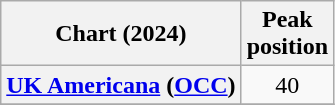<table class="wikitable sortable plainrowheaders" style="text-align:center">
<tr>
<th scope="col">Chart (2024)</th>
<th scope="col">Peak<br>position</th>
</tr>
<tr>
<th scope="row"><a href='#'>UK Americana</a> (<a href='#'>OCC</a>)</th>
<td>40</td>
</tr>
<tr>
</tr>
</table>
